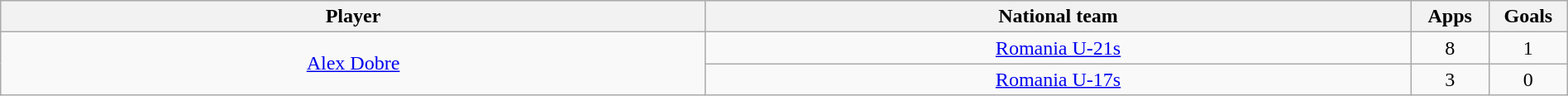<table class="wikitable" style="text-align:center" width=100%>
<tr>
<th width=45%>Player</th>
<th width=45%>National team</th>
<th width=5%>Apps</th>
<th width=5%>Goals</th>
</tr>
<tr>
<td rowspan="2"> <a href='#'>Alex Dobre</a></td>
<td><a href='#'>Romania U-21s</a></td>
<td>8</td>
<td>1</td>
</tr>
<tr>
<td><a href='#'>Romania U-17s</a></td>
<td>3</td>
<td>0</td>
</tr>
</table>
